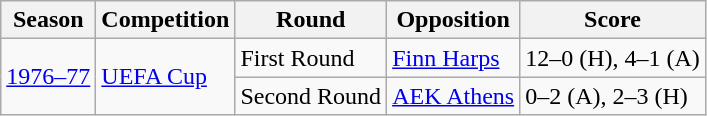<table class="wikitable">
<tr>
<th>Season</th>
<th>Competition</th>
<th>Round</th>
<th>Opposition</th>
<th>Score</th>
</tr>
<tr>
<td rowspan="2"><a href='#'>1976–77</a></td>
<td rowspan="2"><a href='#'>UEFA Cup</a></td>
<td>First Round</td>
<td> <a href='#'>Finn Harps</a></td>
<td>12–0 (H), 4–1 (A)</td>
</tr>
<tr>
<td>Second Round</td>
<td> <a href='#'>AEK Athens</a></td>
<td>0–2 (A), 2–3 (H)</td>
</tr>
</table>
